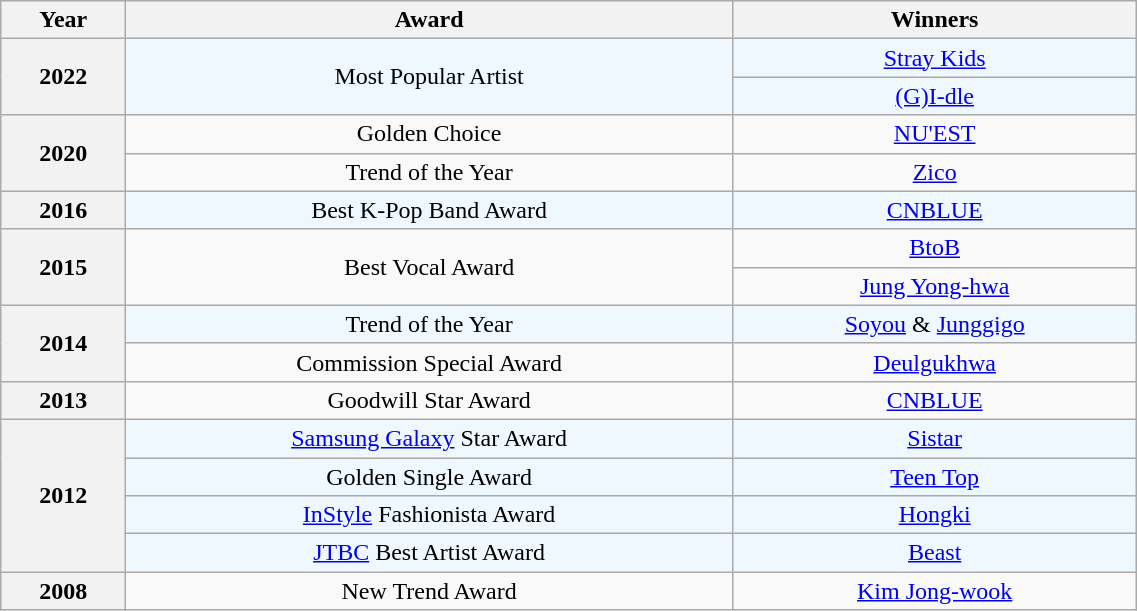<table class="wikitable plainrowheaders" style="text-align: center; width: 60%;">
<tr>
<th scope="col">Year</th>
<th scope="col">Award</th>
<th scope="col">Winners</th>
</tr>
<tr style="background:#F0F8FF">
<th scope="row" style="text-align:center;" rowspan="2">2022</th>
<td rowspan="2">Most Popular Artist</td>
<td><a href='#'>Stray Kids</a></td>
</tr>
<tr style="background:#F0F8FF">
<td><a href='#'>(G)I-dle</a></td>
</tr>
<tr>
<th scope="row" style="text-align:center;" rowspan="2">2020</th>
<td>Golden Choice</td>
<td><a href='#'>NU'EST</a></td>
</tr>
<tr>
<td>Trend of the Year</td>
<td><a href='#'>Zico</a></td>
</tr>
<tr style="background:#F0F8FF">
<th scope="row" style="text-align:center;">2016</th>
<td>Best K-Pop Band Award</td>
<td><a href='#'>CNBLUE</a></td>
</tr>
<tr>
<th scope="row" style="text-align:center;" rowspan="2">2015</th>
<td rowspan="2">Best Vocal Award</td>
<td><a href='#'>BtoB</a></td>
</tr>
<tr>
<td><a href='#'>Jung Yong-hwa</a></td>
</tr>
<tr style="background:#F0F8FF">
<th scope="row" style="text-align:center;" rowspan="2">2014</th>
<td>Trend of the Year</td>
<td><a href='#'>Soyou</a> & <a href='#'>Junggigo</a></td>
</tr>
<tr>
<td>Commission Special Award</td>
<td><a href='#'>Deulgukhwa</a></td>
</tr>
<tr>
<th scope="row" style="text-align:center;">2013</th>
<td>Goodwill Star Award</td>
<td><a href='#'>CNBLUE</a></td>
</tr>
<tr style="background:#F0F8FF">
<th scope="row" style="text-align:center;" rowspan="4">2012</th>
<td><a href='#'>Samsung Galaxy</a> Star Award</td>
<td><a href='#'>Sistar</a></td>
</tr>
<tr style="background:#F0F8FF">
<td>Golden Single Award</td>
<td><a href='#'>Teen Top</a></td>
</tr>
<tr style="background:#F0F8FF">
<td><a href='#'>InStyle</a> Fashionista Award</td>
<td><a href='#'>Hongki</a></td>
</tr>
<tr style="background:#F0F8FF">
<td><a href='#'>JTBC</a> Best Artist Award</td>
<td><a href='#'>Beast</a></td>
</tr>
<tr>
<th scope="row" style="text-align:center;">2008</th>
<td>New Trend Award</td>
<td><a href='#'>Kim Jong-wook</a></td>
</tr>
</table>
